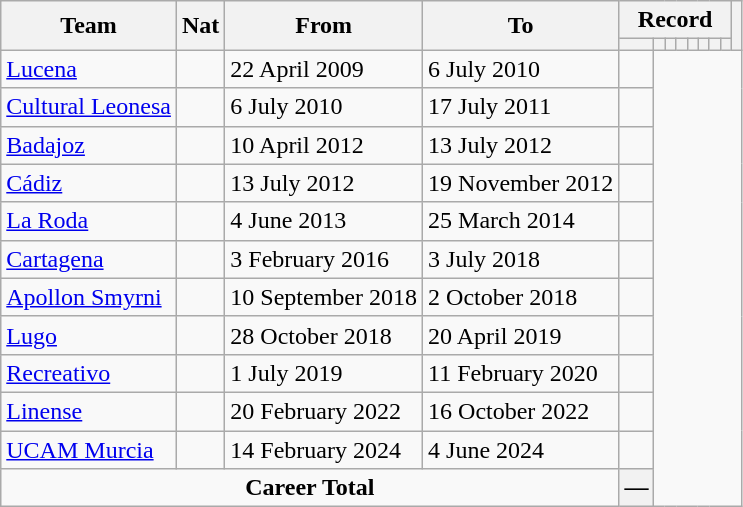<table class="wikitable" style="text-align: center">
<tr>
<th rowspan="2">Team</th>
<th rowspan="2">Nat</th>
<th rowspan="2">From</th>
<th rowspan="2">To</th>
<th colspan="8">Record</th>
<th rowspan=2></th>
</tr>
<tr>
<th></th>
<th></th>
<th></th>
<th></th>
<th></th>
<th></th>
<th></th>
<th></th>
</tr>
<tr>
<td align="left"><a href='#'>Lucena</a></td>
<td></td>
<td align=left>22 April 2009</td>
<td align=left>6 July 2010<br></td>
<td></td>
</tr>
<tr>
<td align="left"><a href='#'>Cultural Leonesa</a></td>
<td></td>
<td align=left>6 July 2010</td>
<td align=left>17 July 2011<br></td>
<td></td>
</tr>
<tr>
<td align="left"><a href='#'>Badajoz</a></td>
<td></td>
<td align=left>10 April 2012</td>
<td align=left>13 July 2012<br></td>
<td></td>
</tr>
<tr>
<td align="left"><a href='#'>Cádiz</a></td>
<td></td>
<td align=left>13 July 2012</td>
<td align=left>19 November 2012<br></td>
<td></td>
</tr>
<tr>
<td align="left"><a href='#'>La Roda</a></td>
<td></td>
<td align=left>4 June 2013</td>
<td align=left>25 March 2014<br></td>
<td></td>
</tr>
<tr>
<td align="left"><a href='#'>Cartagena</a></td>
<td></td>
<td align=left>3 February 2016</td>
<td align=left>3 July 2018<br></td>
<td></td>
</tr>
<tr>
<td align="left"><a href='#'>Apollon Smyrni</a></td>
<td></td>
<td align=left>10 September 2018</td>
<td align=left>2 October 2018<br></td>
<td></td>
</tr>
<tr>
<td align="left"><a href='#'>Lugo</a></td>
<td></td>
<td align=left>28 October 2018</td>
<td align=left>20 April 2019<br></td>
<td></td>
</tr>
<tr>
<td align="left"><a href='#'>Recreativo</a></td>
<td></td>
<td align=left>1 July 2019</td>
<td align=left>11 February 2020<br></td>
<td></td>
</tr>
<tr>
<td align="left"><a href='#'>Linense</a></td>
<td></td>
<td align=left>20 February 2022</td>
<td align=left>16 October 2022<br></td>
<td></td>
</tr>
<tr>
<td align="left"><a href='#'>UCAM Murcia</a></td>
<td></td>
<td align=left>14 February 2024</td>
<td align=left>4 June 2024<br></td>
<td></td>
</tr>
<tr>
<td colspan=4><strong>Career Total</strong><br></td>
<th>—</th>
</tr>
</table>
